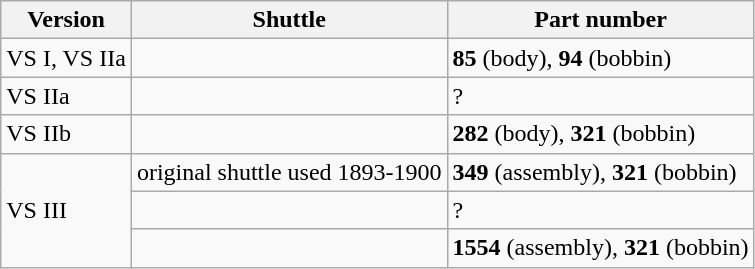<table border="1" class="wikitable" align="center">
<tr>
<th>Version</th>
<th>Shuttle</th>
<th>Part number</th>
</tr>
<tr>
<td>VS I, VS IIa</td>
<td></td>
<td><strong>85</strong> (body), <strong>94</strong> (bobbin)</td>
</tr>
<tr>
<td>VS IIa</td>
<td></td>
<td>?</td>
</tr>
<tr>
<td>VS IIb</td>
<td></td>
<td><strong>282</strong> (body), <strong>321</strong> (bobbin)</td>
</tr>
<tr>
<td rowspan="3">VS III</td>
<td>original shuttle used 1893-1900</td>
<td><strong>349</strong> (assembly), <strong>321</strong> (bobbin)</td>
</tr>
<tr>
<td></td>
<td>?</td>
</tr>
<tr>
<td></td>
<td><strong>1554</strong> (assembly), <strong>321</strong> (bobbin)</td>
</tr>
</table>
